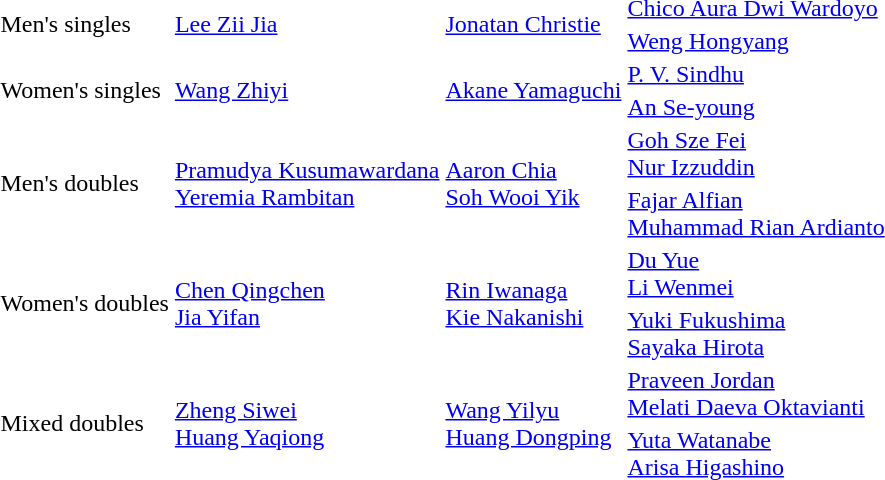<table>
<tr>
<td rowspan="2">Men's singles</td>
<td rowspan="2"> <a href='#'>Lee Zii Jia</a></td>
<td rowspan="2"> <a href='#'>Jonatan Christie</a></td>
<td> <a href='#'>Chico Aura Dwi Wardoyo</a></td>
</tr>
<tr>
<td> <a href='#'>Weng Hongyang</a></td>
</tr>
<tr>
<td rowspan="2">Women's singles</td>
<td rowspan="2"> <a href='#'>Wang Zhiyi</a></td>
<td rowspan="2"> <a href='#'>Akane Yamaguchi</a></td>
<td> <a href='#'>P. V. Sindhu</a></td>
</tr>
<tr>
<td> <a href='#'>An Se-young</a></td>
</tr>
<tr>
<td rowspan="2">Men's doubles</td>
<td rowspan="2"> <a href='#'>Pramudya Kusumawardana</a><br> <a href='#'>Yeremia Rambitan</a></td>
<td rowspan="2"> <a href='#'>Aaron Chia</a><br> <a href='#'>Soh Wooi Yik</a></td>
<td> <a href='#'>Goh Sze Fei</a><br> <a href='#'>Nur Izzuddin</a></td>
</tr>
<tr>
<td> <a href='#'>Fajar Alfian</a><br> <a href='#'>Muhammad Rian Ardianto</a></td>
</tr>
<tr>
<td rowspan="2">Women's doubles</td>
<td rowspan="2"> <a href='#'>Chen Qingchen</a><br> <a href='#'>Jia Yifan</a></td>
<td rowspan="2"> <a href='#'>Rin Iwanaga</a><br> <a href='#'>Kie Nakanishi</a></td>
<td> <a href='#'>Du Yue</a><br> <a href='#'>Li Wenmei</a></td>
</tr>
<tr>
<td> <a href='#'>Yuki Fukushima</a><br> <a href='#'>Sayaka Hirota</a></td>
</tr>
<tr>
<td rowspan="2">Mixed doubles</td>
<td rowspan="2"> <a href='#'>Zheng Siwei</a><br> <a href='#'>Huang Yaqiong</a></td>
<td rowspan="2"> <a href='#'>Wang Yilyu</a><br> <a href='#'>Huang Dongping</a></td>
<td> <a href='#'>Praveen Jordan</a><br> <a href='#'>Melati Daeva Oktavianti</a></td>
</tr>
<tr>
<td> <a href='#'>Yuta Watanabe</a><br> <a href='#'>Arisa Higashino</a></td>
</tr>
</table>
